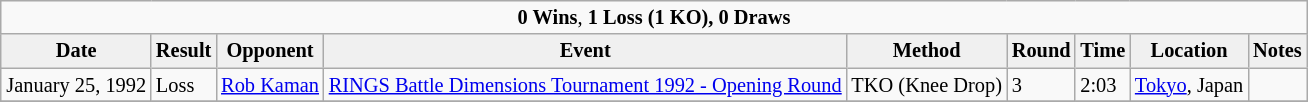<table class="wikitable" style="margin:0.5em auto; font-size:85%">
<tr>
<td style="text-align: center" colspan=9><strong>0 Wins</strong>, <strong>1 Loss (1 KO), 0 Draws</strong></td>
</tr>
<tr>
<td align="center" style="border-style: none none solid solid; background: #f0f0f0"><strong>Date</strong></td>
<td align="center" style="border-style: none none solid solid; background: #f0f0f0"><strong>Result</strong></td>
<td align="center" style="border-style: none none solid solid; background: #f0f0f0"><strong>Opponent</strong></td>
<td align="center" style="border-style: none none solid solid; background: #f0f0f0"><strong>Event</strong></td>
<td align="center" style="border-style: none none solid solid; background: #f0f0f0"><strong>Method</strong></td>
<td align="center" style="border-style: none none solid solid; background: #f0f0f0"><strong>Round</strong></td>
<td align="center" style="border-style: none none solid solid; background: #f0f0f0"><strong>Time</strong></td>
<td align="center" style="border-style: none none solid solid; background: #f0f0f0"><strong>Location</strong></td>
<td align="center" style="border-style: none none solid solid; background: #f0f0f0"><strong>Notes</strong></td>
</tr>
<tr>
<td>January 25, 1992</td>
<td>Loss</td>
<td> <a href='#'>Rob Kaman</a></td>
<td><a href='#'>RINGS Battle Dimensions Tournament 1992 - Opening Round</a></td>
<td>TKO (Knee Drop)</td>
<td>3</td>
<td>2:03</td>
<td> <a href='#'>Tokyo</a>, Japan</td>
<td></td>
</tr>
<tr>
</tr>
</table>
